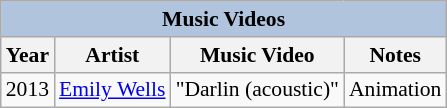<table class="wikitable" style="font-size: 90%;">
<tr>
<th colspan=4 style="background:#B0C4DE;">Music Videos</th>
</tr>
<tr>
<th>Year</th>
<th>Artist</th>
<th>Music Video</th>
<th>Notes</th>
</tr>
<tr>
<td>2013</td>
<td><a href='#'>Emily Wells</a></td>
<td>"Darlin (acoustic)"</td>
<td>Animation</td>
</tr>
</table>
